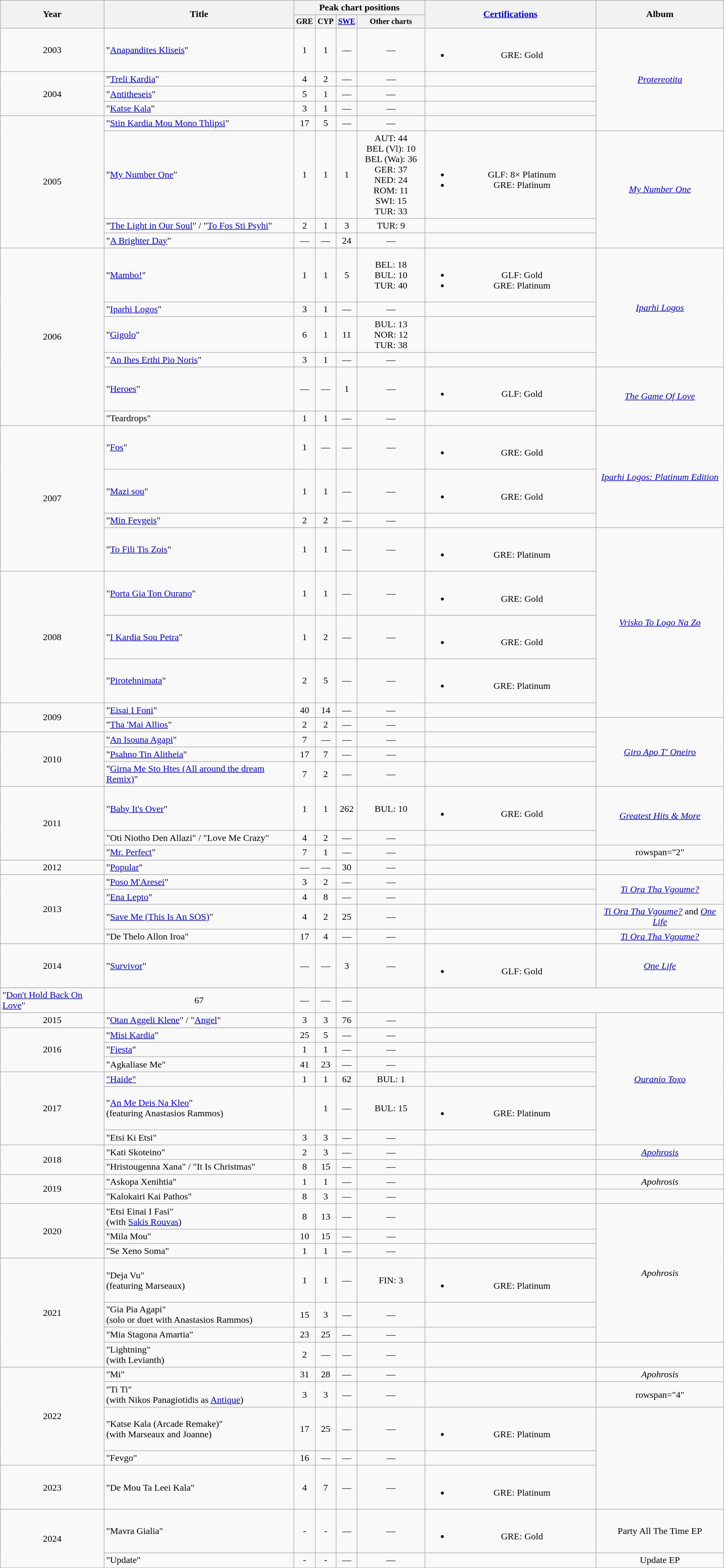<table class="wikitable" style="text-align:center;">
<tr>
<th rowspan="2">Year</th>
<th scope="col" rowspan="2" style="width:20em;">Title</th>
<th colspan="4">Peak chart positions</th>
<th scope="col" rowspan="2" style="width:18em;"><a href='#'>Certifications</a></th>
<th rowspan="2">Album</th>
</tr>
<tr style="font-size:smaller">
<th width="30">GRE</th>
<th width="30">CYP</th>
<th width="30"><a href='#'>SWE</a> <br></th>
<th width="110">Other charts</th>
</tr>
<tr>
<td rowspan="1">2003</td>
<td align="left">"<a href='#'>Anapandites Kliseis</a>"</td>
<td>1</td>
<td>1</td>
<td>—</td>
<td>—</td>
<td><br><ul><li>GRE: Gold</li></ul></td>
<td rowspan="5"><em><a href='#'>Protereotita</a></em></td>
</tr>
<tr>
<td rowspan="3">2004</td>
<td align="left">"<a href='#'>Treli Kardia</a>"</td>
<td>4</td>
<td>2</td>
<td>—</td>
<td>—</td>
<td></td>
</tr>
<tr>
<td align="left">"<a href='#'>Antitheseis</a>"</td>
<td>5</td>
<td>1</td>
<td>—</td>
<td>—</td>
<td></td>
</tr>
<tr>
<td align="left">"<a href='#'>Katse Kala</a>"</td>
<td>3</td>
<td>1</td>
<td>—</td>
<td>—</td>
<td></td>
</tr>
<tr>
<td rowspan="4">2005</td>
<td align="left">"<a href='#'>Stin Kardia Mou Mono Thlipsi</a>"</td>
<td>17</td>
<td>5</td>
<td>—</td>
<td>—</td>
<td></td>
</tr>
<tr>
<td align="left">"<a href='#'>My Number One</a>"</td>
<td>1</td>
<td>1</td>
<td>1</td>
<td>AUT: 44 <br> BEL (Vl): 10 <br> BEL (Wa): 36 <br> GER: 37 <br> NED: 24<br> ROM: 11<br> SWI: 15 <br> TUR: 33</td>
<td><br><ul><li>GLF: 8× Platinum</li><li>GRE: Platinum</li></ul></td>
<td rowspan="3"><em><a href='#'>My Number One</a></em></td>
</tr>
<tr>
<td align="left">"<a href='#'>The Light in Our Soul</a>" / "<a href='#'>To Fos Sti Psyhi</a>"</td>
<td>2</td>
<td>1</td>
<td>3</td>
<td>TUR: 9</td>
<td></td>
</tr>
<tr>
<td align="left">"<a href='#'>A Brighter Day</a>"</td>
<td>—</td>
<td>—</td>
<td>24</td>
<td>—</td>
<td></td>
</tr>
<tr>
<td rowspan="6">2006</td>
<td align="left">"<a href='#'>Mambo!</a>"</td>
<td>1</td>
<td>1</td>
<td>5</td>
<td>BEL: 18 <br>BUL: 10 <br> TUR: 40</td>
<td><br><ul><li>GLF: Gold</li><li>GRE: Platinum</li></ul></td>
<td rowspan="4"><em><a href='#'>Iparhi Logos</a></em></td>
</tr>
<tr>
<td align="left">"<a href='#'>Iparhi Logos</a>"</td>
<td>3</td>
<td>1</td>
<td>—</td>
<td>—</td>
<td></td>
</tr>
<tr>
<td align="left">"<a href='#'>Gigolo</a>"</td>
<td>6</td>
<td>1</td>
<td>11</td>
<td>BUL: 13 <br> NOR: 12 <br>TUR: 38</td>
<td></td>
</tr>
<tr>
<td align="left">"<a href='#'>An Ihes Erthi Pio Noris</a>"</td>
<td>3</td>
<td>1</td>
<td>—</td>
<td>—</td>
<td></td>
</tr>
<tr>
<td align="left">"<a href='#'>Heroes</a>"</td>
<td>—</td>
<td>—</td>
<td>1</td>
<td>—</td>
<td><br><ul><li>GLF: Gold</li></ul></td>
<td rowspan="2"><em><a href='#'>The Game Of Love</a></em></td>
</tr>
<tr>
<td align="left">"Teardrops"</td>
<td>1</td>
<td>1</td>
<td>—</td>
<td>—</td>
<td></td>
</tr>
<tr>
<td rowspan="4">2007</td>
<td align="left">"<a href='#'>Fos</a>"</td>
<td>1</td>
<td>—</td>
<td>—</td>
<td>—</td>
<td><br><ul><li>GRE: Gold</li></ul></td>
<td rowspan="3"><em><a href='#'>Iparhi Logos: Platinum Edition</a></em></td>
</tr>
<tr>
<td align="left">"<a href='#'>Mazi sou</a>"</td>
<td>1</td>
<td>1</td>
<td>—</td>
<td>—</td>
<td><br><ul><li>GRE: Gold</li></ul></td>
</tr>
<tr>
<td align="left">"<a href='#'>Min Fevgeis</a>"</td>
<td>2</td>
<td>2</td>
<td>—</td>
<td>—</td>
<td></td>
</tr>
<tr>
<td align="left">"<a href='#'>To Fili Tis Zois</a>"</td>
<td>1</td>
<td>1</td>
<td>—</td>
<td>—</td>
<td><br><ul><li>GRE: Platinum</li></ul></td>
<td rowspan="5"><em><a href='#'>Vrisko To Logo Na Zo</a></em></td>
</tr>
<tr>
<td rowspan="3">2008</td>
<td align="left">"<a href='#'>Porta Gia Ton Ourano</a>"</td>
<td>1</td>
<td>1</td>
<td>—</td>
<td>—</td>
<td><br><ul><li>GRE: Gold</li></ul></td>
</tr>
<tr>
<td align="left">"<a href='#'>I Kardia Sou Petra</a>"</td>
<td>1</td>
<td>2</td>
<td>—</td>
<td>—</td>
<td><br><ul><li>GRE: Gold</li></ul></td>
</tr>
<tr>
<td align="left">"<a href='#'>Pirotehnimata</a>"</td>
<td>2</td>
<td>5</td>
<td>—</td>
<td>—</td>
<td><br><ul><li>GRE: Platinum</li></ul></td>
</tr>
<tr>
<td rowspan="2">2009</td>
<td align="left">"<a href='#'>Eisai I Foni</a>"</td>
<td>40</td>
<td>14</td>
<td>—</td>
<td>—</td>
<td></td>
</tr>
<tr>
<td align="left">"<a href='#'>Tha 'Mai Allios</a>"</td>
<td>2</td>
<td>2</td>
<td>—</td>
<td>—</td>
<td></td>
<td rowspan="4"><em><a href='#'>Giro Apo T' Oneiro</a></em></td>
</tr>
<tr>
<td rowspan="3">2010</td>
<td align="left">"<a href='#'>An Isouna Agapi</a>"</td>
<td>7</td>
<td>—</td>
<td>—</td>
<td>—</td>
<td></td>
</tr>
<tr>
<td align="left">"<a href='#'>Psahno Tin Alitheia</a>"</td>
<td>17</td>
<td>7</td>
<td>—</td>
<td>—</td>
<td></td>
</tr>
<tr>
<td align="left">"<a href='#'>Girna Me Sto Htes (All around the dream Remix)</a>"</td>
<td>7</td>
<td>2</td>
<td>—</td>
<td>—</td>
<td></td>
</tr>
<tr>
<td rowspan="3">2011</td>
<td align="left">"<a href='#'>Baby It's Over</a>"</td>
<td>1</td>
<td>1</td>
<td>262</td>
<td>BUL: 10</td>
<td><br><ul><li>GRE: Gold</li></ul></td>
<td rowspan="2"><em><a href='#'>Greatest Hits & More</a> </em></td>
</tr>
<tr>
<td align="left">"Oti Niotho Den Allazi" / "Love Me Crazy"</td>
<td>4</td>
<td>2</td>
<td>—</td>
<td>—</td>
<td></td>
</tr>
<tr>
<td align="left">"<a href='#'>Mr. Perfect</a>"</td>
<td>7</td>
<td>1</td>
<td>—</td>
<td>—</td>
<td></td>
<td>rowspan="2" </td>
</tr>
<tr>
<td>2012</td>
<td align="left">"<a href='#'>Popular</a>"</td>
<td>—</td>
<td>—</td>
<td>30</td>
<td>—</td>
<td></td>
</tr>
<tr>
<td rowspan="4">2013</td>
<td align="left">"<a href='#'>Poso M'Aresei</a>"</td>
<td>3</td>
<td>2</td>
<td>—</td>
<td>—</td>
<td></td>
<td rowspan="2"><em><a href='#'>Ti Ora Tha Vgoume?</a></em></td>
</tr>
<tr>
<td align="left">"<a href='#'>Ena Lepto</a>"</td>
<td>4</td>
<td>8</td>
<td>—</td>
<td>—</td>
<td></td>
</tr>
<tr>
<td align="left">"<a href='#'>Save Me (This Is An SOS)</a>"</td>
<td>4</td>
<td>2</td>
<td>25</td>
<td>—</td>
<td></td>
<td rowspan="1"><em><a href='#'>Ti Ora Tha Vgoume?</a></em> and <em><a href='#'>One Life</a></em></td>
</tr>
<tr>
<td align="left">"De Thelo Allon Iroa"</td>
<td>17</td>
<td>4</td>
<td>—</td>
<td>—</td>
<td></td>
<td><em><a href='#'>Ti Ora Tha Vgoume?</a></em></td>
</tr>
<tr>
<td rowspan="2">2014</td>
<td align="left">"<a href='#'>Survivor</a>"</td>
<td>—</td>
<td>—</td>
<td>3</td>
<td>—</td>
<td><br><ul><li>GLF: Gold</li></ul></td>
<td rowspan="2"><em><a href='#'>One Life</a></em></td>
</tr>
<tr>
</tr>
<tr>
<td align="left">"<a href='#'>Don't Hold Back On Love</a>"</td>
<td>67</td>
<td>—</td>
<td>—</td>
<td>—</td>
<td></td>
</tr>
<tr>
<td>2015</td>
<td align="left">"<a href='#'>Otan Aggeli Klene</a>" / "<a href='#'>Angel</a>"</td>
<td>3</td>
<td>3</td>
<td>76</td>
<td>—</td>
<td></td>
<td rowspan="7"><em><a href='#'>Ouranio Toxo</a></em></td>
</tr>
<tr>
<td rowspan="3">2016</td>
<td align="left">"<a href='#'>Misi Kardia</a>"</td>
<td>25</td>
<td>5</td>
<td>—</td>
<td>—</td>
<td></td>
</tr>
<tr>
<td align="left">"<a href='#'>Fiesta</a>"</td>
<td>1</td>
<td>1</td>
<td>—</td>
<td>—</td>
<td></td>
</tr>
<tr>
<td align="left">"Agkaliase Me"</td>
<td>41</td>
<td>23</td>
<td>—</td>
<td>—</td>
<td></td>
</tr>
<tr>
<td rowspan="3">2017</td>
<td align="left"><a href='#'>"Haide"</a></td>
<td>1</td>
<td>1</td>
<td>62</td>
<td>BUL: 1</td>
<td></td>
</tr>
<tr>
<td align="left">"<a href='#'>An Me Deis Na Kleo</a>" <br><span>(featuring Anastasios Rammos)</span></td>
<td></td>
<td>1</td>
<td>—</td>
<td>BUL: 15</td>
<td><br><ul><li>GRE: Platinum</li></ul></td>
</tr>
<tr>
<td align="left">"Etsi Ki Etsi"</td>
<td>3</td>
<td>3</td>
<td>—</td>
<td>—</td>
<td></td>
</tr>
<tr>
<td rowspan="2">2018</td>
<td align="left">"Kati Skoteino"</td>
<td>2</td>
<td>3</td>
<td>—</td>
<td>—</td>
<td></td>
<td><em><a href='#'>Apohrosis</a></em></td>
</tr>
<tr>
<td align="left">"Hristougenna Xana" / "It Is Christmas"</td>
<td>8</td>
<td>15</td>
<td>—</td>
<td>—</td>
<td></td>
<td></td>
</tr>
<tr>
<td rowspan="2">2019</td>
<td align="left">"Askopa Xenihtia"</td>
<td>1</td>
<td>1</td>
<td>—</td>
<td>—</td>
<td></td>
<td><em>Apohrosis</em></td>
</tr>
<tr>
<td align="left">"Kalokairi Kai Pathos"</td>
<td>8</td>
<td>3</td>
<td>—</td>
<td>—</td>
<td></td>
<td></td>
</tr>
<tr>
<td rowspan="3">2020</td>
<td align="left">"Etsi Einai I Fasi" <br><span>(with <a href='#'>Sakis Rouvas</a>)</span></td>
<td>8</td>
<td>13</td>
<td>—</td>
<td>—</td>
<td></td>
<td rowspan="6"><em>Apohrosis</em></td>
</tr>
<tr>
<td align="left">"Mila Mou"</td>
<td>10</td>
<td>15</td>
<td>—</td>
<td>—</td>
<td></td>
</tr>
<tr>
<td align="left">"Se Xeno Soma"</td>
<td>1</td>
<td>1</td>
<td>—</td>
<td>—</td>
<td></td>
</tr>
<tr>
<td rowspan="4">2021</td>
<td align="left">"Deja Vu" <br><span>(featuring Marseaux)</span></td>
<td>1</td>
<td>1</td>
<td>—</td>
<td>FIN: 3 <br></td>
<td><br><ul><li>GRE: Platinum</li></ul></td>
</tr>
<tr>
<td align="left">"Gia Pia Agapi" <br><span>(solo or duet with Anastasios Rammos)</span></td>
<td>15</td>
<td>3</td>
<td>—</td>
<td>—</td>
<td></td>
</tr>
<tr>
<td align="left">"Mia Stagona Amartia"</td>
<td>23</td>
<td>25</td>
<td>—</td>
<td>—</td>
<td></td>
</tr>
<tr>
<td align="left">"Lightning" <br><span>(with Levianth)</span></td>
<td>2</td>
<td>—</td>
<td>—</td>
<td>—</td>
<td></td>
<td></td>
</tr>
<tr>
<td rowspan="4">2022</td>
<td align="left">"Mi"</td>
<td>31</td>
<td>28</td>
<td>—</td>
<td>—</td>
<td></td>
<td><em>Apohrosis</em></td>
</tr>
<tr>
<td align="left">"Ti Ti" <br><span>(with Nikos Panagiotidis as <a href='#'>Antique</a>)</span></td>
<td>3</td>
<td>3</td>
<td>—</td>
<td>—</td>
<td></td>
<td>rowspan="4" </td>
</tr>
<tr>
<td align="left">"Katse Kala (Arcade Remake)" <br><span>(with Marseaux and Joanne)</span></td>
<td>17</td>
<td>25</td>
<td>—</td>
<td>—</td>
<td><br><ul><li>GRE: Platinum</li></ul></td>
</tr>
<tr>
<td align="left">"Fevgo"</td>
<td>16</td>
<td>—</td>
<td>—</td>
<td>—</td>
<td></td>
</tr>
<tr>
<td>2023</td>
<td align="left">"De Mou Ta Leei Kala"</td>
<td>4</td>
<td>7</td>
<td>—</td>
<td>—</td>
<td><br><ul><li>GRE: Platinum</li></ul></td>
</tr>
<tr>
<td rowspan="2">2024</td>
<td align="left">"Mavra Gialia"</td>
<td>-</td>
<td>-</td>
<td>—</td>
<td>—</td>
<td><br><ul><li>GRE: Gold</li></ul></td>
<td>Party All The Time EP</td>
</tr>
<tr>
<td align="left">"Update"</td>
<td>-</td>
<td>-</td>
<td>—</td>
<td>—</td>
<td></td>
<td>Update EP</td>
</tr>
</table>
